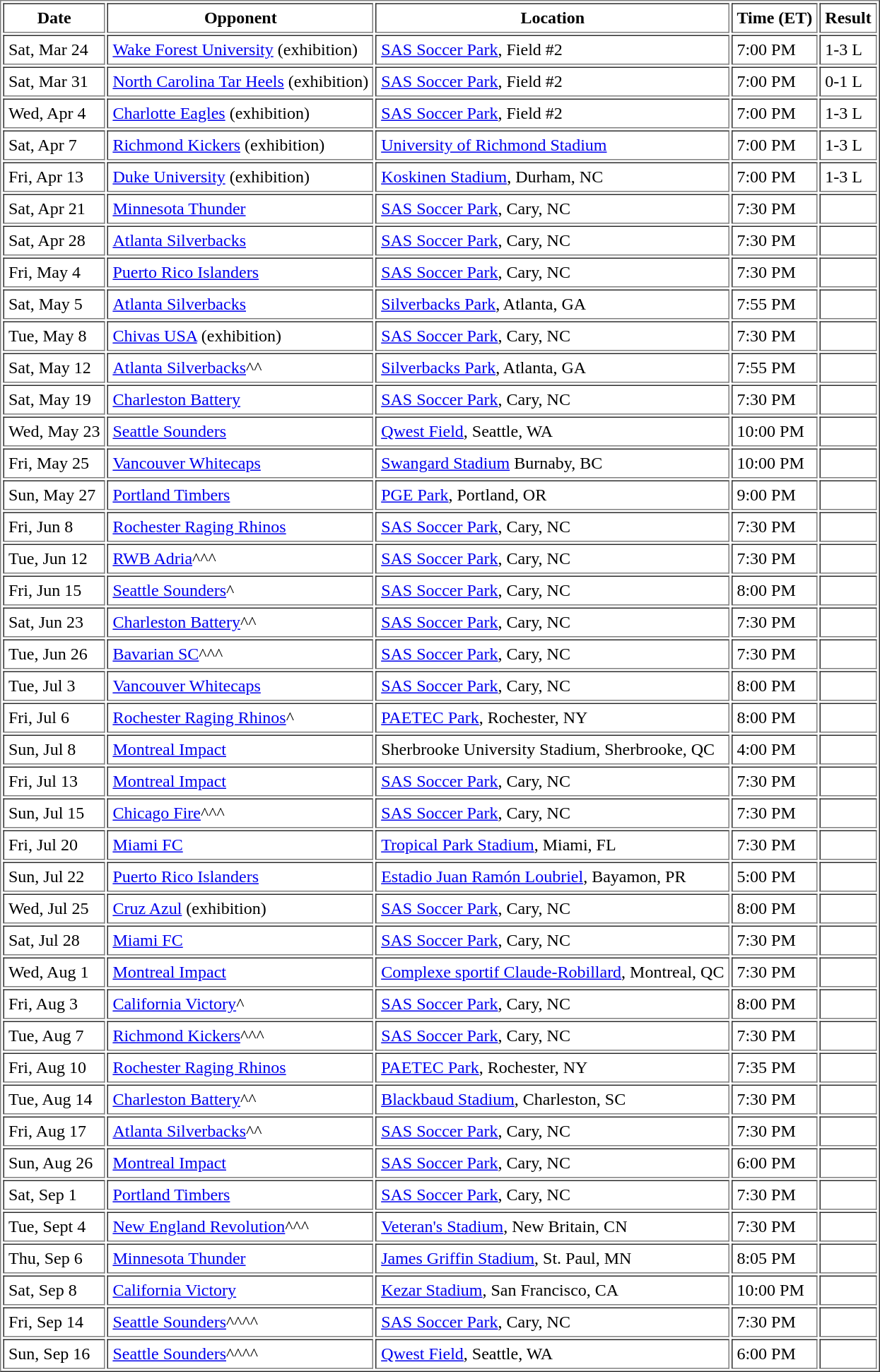<table border="1" cellpadding="4">
<tr>
<th>Date</th>
<th>Opponent</th>
<th>Location</th>
<th>Time (ET)</th>
<th>Result</th>
</tr>
<tr>
<td>Sat, Mar 24</td>
<td><a href='#'>Wake Forest University</a> (exhibition)</td>
<td><a href='#'>SAS Soccer Park</a>, Field #2</td>
<td>7:00 PM</td>
<td>1-3 L</td>
</tr>
<tr>
<td>Sat, Mar 31</td>
<td><a href='#'>North Carolina Tar Heels</a> (exhibition)</td>
<td><a href='#'>SAS Soccer Park</a>, Field #2</td>
<td>7:00 PM</td>
<td>0-1 L</td>
</tr>
<tr>
<td>Wed, Apr 4</td>
<td><a href='#'>Charlotte Eagles</a> (exhibition)</td>
<td><a href='#'>SAS Soccer Park</a>, Field #2</td>
<td>7:00 PM</td>
<td>1-3 L</td>
</tr>
<tr>
<td>Sat, Apr 7</td>
<td><a href='#'>Richmond Kickers</a> (exhibition)</td>
<td><a href='#'>University of Richmond Stadium</a></td>
<td>7:00 PM</td>
<td>1-3 L</td>
</tr>
<tr>
<td>Fri, Apr 13</td>
<td><a href='#'>Duke University</a> (exhibition)</td>
<td><a href='#'>Koskinen Stadium</a>, Durham, NC</td>
<td>7:00 PM</td>
<td>1-3 L</td>
</tr>
<tr>
<td>Sat, Apr 21</td>
<td><a href='#'>Minnesota Thunder</a></td>
<td><a href='#'>SAS Soccer Park</a>, Cary, NC</td>
<td>7:30 PM</td>
<td></td>
</tr>
<tr>
<td>Sat, Apr 28</td>
<td><a href='#'>Atlanta Silverbacks</a></td>
<td><a href='#'>SAS Soccer Park</a>, Cary, NC</td>
<td>7:30 PM</td>
<td></td>
</tr>
<tr>
<td>Fri, May 4</td>
<td><a href='#'>Puerto Rico Islanders</a></td>
<td><a href='#'>SAS Soccer Park</a>, Cary, NC</td>
<td>7:30 PM</td>
<td></td>
</tr>
<tr>
<td>Sat, May 5</td>
<td><a href='#'>Atlanta Silverbacks</a></td>
<td><a href='#'>Silverbacks Park</a>, Atlanta, GA</td>
<td>7:55 PM</td>
<td></td>
</tr>
<tr>
<td>Tue, May 8</td>
<td><a href='#'>Chivas USA</a> (exhibition)</td>
<td><a href='#'>SAS Soccer Park</a>, Cary, NC</td>
<td>7:30 PM</td>
<td></td>
</tr>
<tr>
<td>Sat, May 12</td>
<td><a href='#'>Atlanta Silverbacks</a>^^</td>
<td><a href='#'>Silverbacks Park</a>, Atlanta, GA</td>
<td>7:55 PM</td>
<td></td>
</tr>
<tr>
<td>Sat, May 19</td>
<td><a href='#'>Charleston Battery</a></td>
<td><a href='#'>SAS Soccer Park</a>, Cary, NC</td>
<td>7:30 PM</td>
<td></td>
</tr>
<tr>
<td>Wed, May 23</td>
<td><a href='#'>Seattle Sounders</a></td>
<td><a href='#'>Qwest Field</a>, Seattle, WA</td>
<td>10:00 PM</td>
<td></td>
</tr>
<tr>
<td>Fri, May 25</td>
<td><a href='#'>Vancouver Whitecaps</a></td>
<td><a href='#'>Swangard Stadium</a> Burnaby, BC</td>
<td>10:00 PM</td>
<td></td>
</tr>
<tr>
<td>Sun, May 27</td>
<td><a href='#'>Portland Timbers</a></td>
<td><a href='#'>PGE Park</a>, Portland, OR</td>
<td>9:00 PM</td>
<td></td>
</tr>
<tr>
<td>Fri, Jun 8</td>
<td><a href='#'>Rochester Raging Rhinos</a></td>
<td><a href='#'>SAS Soccer Park</a>, Cary, NC</td>
<td>7:30 PM</td>
<td></td>
</tr>
<tr>
<td>Tue, Jun 12</td>
<td><a href='#'>RWB Adria</a>^^^</td>
<td><a href='#'>SAS Soccer Park</a>, Cary, NC</td>
<td>7:30 PM</td>
<td></td>
</tr>
<tr>
<td>Fri, Jun 15</td>
<td><a href='#'>Seattle Sounders</a>^</td>
<td><a href='#'>SAS Soccer Park</a>, Cary, NC</td>
<td>8:00 PM</td>
<td></td>
</tr>
<tr>
<td>Sat, Jun 23</td>
<td><a href='#'>Charleston Battery</a>^^</td>
<td><a href='#'>SAS Soccer Park</a>, Cary, NC</td>
<td>7:30 PM</td>
<td><br></td>
</tr>
<tr>
<td>Tue, Jun 26</td>
<td><a href='#'>Bavarian SC</a>^^^</td>
<td><a href='#'>SAS Soccer Park</a>, Cary, NC</td>
<td>7:30 PM</td>
<td></td>
</tr>
<tr>
<td>Tue, Jul 3</td>
<td><a href='#'>Vancouver Whitecaps</a></td>
<td><a href='#'>SAS Soccer Park</a>, Cary, NC</td>
<td>8:00 PM</td>
<td></td>
</tr>
<tr>
<td>Fri, Jul 6</td>
<td><a href='#'>Rochester Raging Rhinos</a>^</td>
<td><a href='#'>PAETEC Park</a>, Rochester, NY</td>
<td>8:00 PM</td>
<td></td>
</tr>
<tr>
<td>Sun, Jul 8</td>
<td><a href='#'>Montreal Impact</a></td>
<td>Sherbrooke University Stadium, Sherbrooke, QC</td>
<td>4:00 PM</td>
<td></td>
</tr>
<tr>
<td>Fri, Jul 13</td>
<td><a href='#'>Montreal Impact</a></td>
<td><a href='#'>SAS Soccer Park</a>, Cary, NC</td>
<td>7:30 PM</td>
<td></td>
</tr>
<tr>
<td>Sun, Jul 15</td>
<td><a href='#'>Chicago Fire</a>^^^</td>
<td><a href='#'>SAS Soccer Park</a>, Cary, NC</td>
<td>7:30 PM</td>
<td></td>
</tr>
<tr>
<td>Fri, Jul 20</td>
<td><a href='#'>Miami FC</a></td>
<td><a href='#'>Tropical Park Stadium</a>, Miami, FL</td>
<td>7:30 PM</td>
<td></td>
</tr>
<tr>
<td>Sun, Jul 22</td>
<td><a href='#'>Puerto Rico Islanders</a></td>
<td><a href='#'>Estadio Juan Ramón Loubriel</a>, Bayamon, PR</td>
<td>5:00 PM</td>
<td></td>
</tr>
<tr>
<td>Wed, Jul 25</td>
<td><a href='#'>Cruz Azul</a> (exhibition)</td>
<td><a href='#'>SAS Soccer Park</a>, Cary, NC</td>
<td>8:00 PM</td>
<td></td>
</tr>
<tr>
<td>Sat, Jul 28</td>
<td><a href='#'>Miami FC</a></td>
<td><a href='#'>SAS Soccer Park</a>, Cary, NC</td>
<td>7:30 PM</td>
<td></td>
</tr>
<tr>
<td>Wed, Aug 1</td>
<td><a href='#'>Montreal Impact</a></td>
<td><a href='#'>Complexe sportif Claude-Robillard</a>, Montreal, QC</td>
<td>7:30 PM</td>
<td></td>
</tr>
<tr>
<td>Fri, Aug 3</td>
<td><a href='#'>California Victory</a>^</td>
<td><a href='#'>SAS Soccer Park</a>, Cary, NC</td>
<td>8:00 PM</td>
<td></td>
</tr>
<tr>
<td>Tue, Aug 7</td>
<td><a href='#'>Richmond Kickers</a>^^^</td>
<td><a href='#'>SAS Soccer Park</a>, Cary, NC</td>
<td>7:30 PM</td>
<td></td>
</tr>
<tr>
<td>Fri, Aug 10</td>
<td><a href='#'>Rochester Raging Rhinos</a></td>
<td><a href='#'>PAETEC Park</a>, Rochester, NY</td>
<td>7:35 PM</td>
<td></td>
</tr>
<tr>
<td>Tue, Aug 14</td>
<td><a href='#'>Charleston Battery</a>^^</td>
<td><a href='#'>Blackbaud Stadium</a>, Charleston, SC</td>
<td>7:30 PM</td>
<td></td>
</tr>
<tr>
<td>Fri, Aug 17</td>
<td><a href='#'>Atlanta Silverbacks</a>^^</td>
<td><a href='#'>SAS Soccer Park</a>, Cary, NC</td>
<td>7:30 PM</td>
<td><br></td>
</tr>
<tr>
<td>Sun, Aug 26</td>
<td><a href='#'>Montreal Impact</a></td>
<td><a href='#'>SAS Soccer Park</a>, Cary, NC</td>
<td>6:00 PM</td>
<td></td>
</tr>
<tr>
<td>Sat, Sep 1</td>
<td><a href='#'>Portland Timbers</a></td>
<td><a href='#'>SAS Soccer Park</a>, Cary, NC</td>
<td>7:30 PM</td>
<td></td>
</tr>
<tr>
<td>Tue, Sept 4</td>
<td><a href='#'>New England Revolution</a>^^^</td>
<td><a href='#'>Veteran's Stadium</a>, New Britain, CN</td>
<td>7:30 PM</td>
<td> </td>
</tr>
<tr>
<td>Thu, Sep 6</td>
<td><a href='#'>Minnesota Thunder</a></td>
<td><a href='#'>James Griffin Stadium</a>, St. Paul, MN</td>
<td>8:05 PM</td>
<td></td>
</tr>
<tr>
<td>Sat, Sep 8</td>
<td><a href='#'>California Victory</a></td>
<td><a href='#'>Kezar Stadium</a>, San Francisco, CA</td>
<td>10:00 PM</td>
<td></td>
</tr>
<tr>
<td>Fri, Sep 14</td>
<td><a href='#'>Seattle Sounders</a>^^^^</td>
<td><a href='#'>SAS Soccer Park</a>, Cary, NC</td>
<td>7:30 PM</td>
<td></td>
</tr>
<tr>
<td>Sun, Sep 16</td>
<td><a href='#'>Seattle Sounders</a>^^^^</td>
<td><a href='#'>Qwest Field</a>, Seattle, WA</td>
<td>6:00 PM</td>
<td></td>
</tr>
</table>
